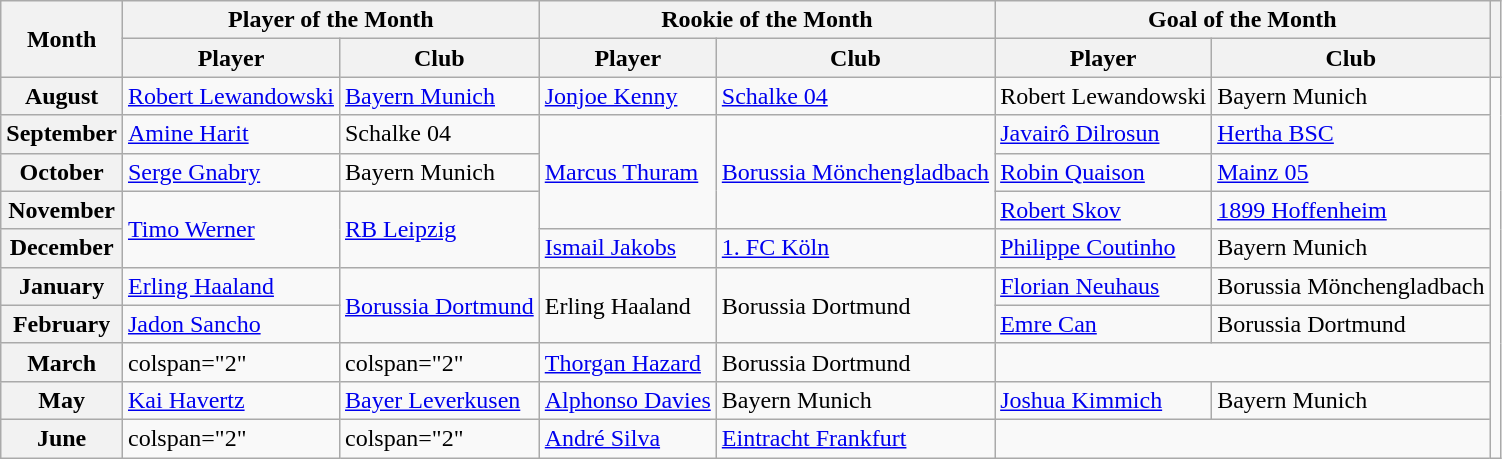<table class="wikitable">
<tr>
<th rowspan="2">Month</th>
<th colspan="2">Player of the Month</th>
<th colspan="2">Rookie of the Month</th>
<th colspan="2">Goal of the Month</th>
<th rowspan="2"></th>
</tr>
<tr>
<th>Player</th>
<th>Club</th>
<th>Player</th>
<th>Club</th>
<th>Player</th>
<th>Club</th>
</tr>
<tr>
<th>August</th>
<td> <a href='#'>Robert Lewandowski</a></td>
<td><a href='#'>Bayern Munich</a></td>
<td> <a href='#'>Jonjoe Kenny</a></td>
<td><a href='#'>Schalke 04</a></td>
<td> Robert Lewandowski</td>
<td>Bayern Munich</td>
<td rowspan="10"></td>
</tr>
<tr>
<th>September</th>
<td> <a href='#'>Amine Harit</a></td>
<td>Schalke 04</td>
<td rowspan="3"> <a href='#'>Marcus Thuram</a></td>
<td rowspan="3"><a href='#'>Borussia Mönchengladbach</a></td>
<td> <a href='#'>Javairô Dilrosun</a></td>
<td><a href='#'>Hertha BSC</a></td>
</tr>
<tr>
<th>October</th>
<td> <a href='#'>Serge Gnabry</a></td>
<td>Bayern Munich</td>
<td> <a href='#'>Robin Quaison</a></td>
<td><a href='#'>Mainz 05</a></td>
</tr>
<tr>
<th>November</th>
<td rowspan="2"> <a href='#'>Timo Werner</a></td>
<td rowspan="2"><a href='#'>RB Leipzig</a></td>
<td> <a href='#'>Robert Skov</a></td>
<td><a href='#'>1899 Hoffenheim</a></td>
</tr>
<tr>
<th>December</th>
<td> <a href='#'>Ismail Jakobs</a></td>
<td><a href='#'>1. FC Köln</a></td>
<td> <a href='#'>Philippe Coutinho</a></td>
<td>Bayern Munich</td>
</tr>
<tr>
<th>January</th>
<td> <a href='#'>Erling Haaland</a></td>
<td rowspan="2"><a href='#'>Borussia Dortmund</a></td>
<td rowspan="2"> Erling Haaland</td>
<td rowspan="2">Borussia Dortmund</td>
<td> <a href='#'>Florian Neuhaus</a></td>
<td>Borussia Mönchengladbach</td>
</tr>
<tr>
<th>February</th>
<td> <a href='#'>Jadon Sancho</a></td>
<td> <a href='#'>Emre Can</a></td>
<td>Borussia Dortmund</td>
</tr>
<tr>
<th>March</th>
<td>colspan="2" </td>
<td>colspan="2" </td>
<td> <a href='#'>Thorgan Hazard</a></td>
<td>Borussia Dortmund</td>
</tr>
<tr>
<th>May</th>
<td> <a href='#'>Kai Havertz</a></td>
<td><a href='#'>Bayer Leverkusen</a></td>
<td> <a href='#'>Alphonso Davies</a></td>
<td>Bayern Munich</td>
<td> <a href='#'>Joshua Kimmich</a></td>
<td>Bayern Munich</td>
</tr>
<tr>
<th>June</th>
<td>colspan="2" </td>
<td>colspan="2" </td>
<td> <a href='#'>André Silva</a></td>
<td><a href='#'>Eintracht Frankfurt</a></td>
</tr>
</table>
